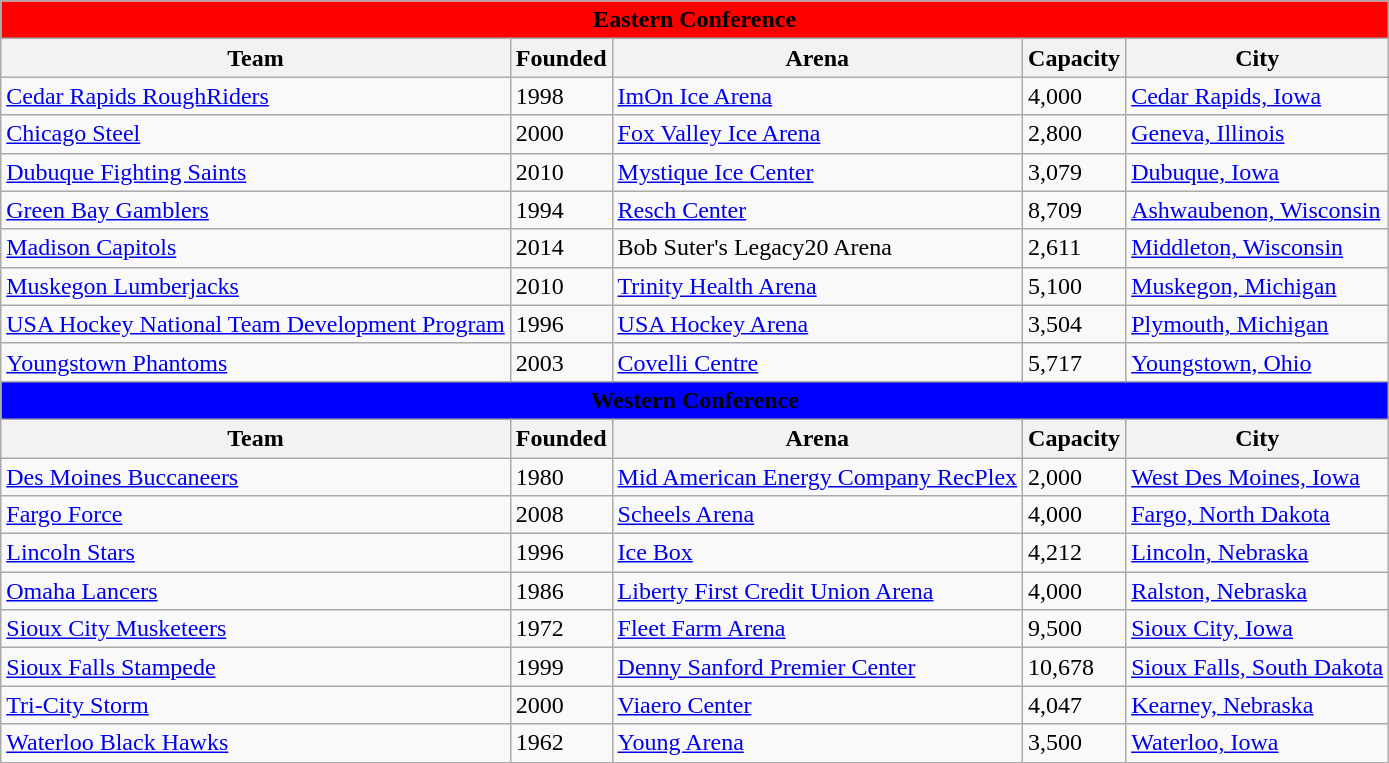<table class="wikitable">
<tr>
<td style="background:red; text-align:center;" colspan="5"><strong><span>Eastern Conference</span></strong></td>
</tr>
<tr>
<th>Team</th>
<th>Founded</th>
<th>Arena</th>
<th>Capacity</th>
<th>City</th>
</tr>
<tr>
<td><a href='#'>Cedar Rapids RoughRiders</a></td>
<td>1998</td>
<td><a href='#'>ImOn Ice Arena</a></td>
<td>4,000</td>
<td><a href='#'>Cedar Rapids, Iowa</a></td>
</tr>
<tr>
<td><a href='#'>Chicago Steel</a></td>
<td>2000</td>
<td><a href='#'>Fox Valley Ice Arena</a></td>
<td>2,800</td>
<td><a href='#'>Geneva, Illinois</a></td>
</tr>
<tr>
<td><a href='#'>Dubuque Fighting Saints</a></td>
<td>2010</td>
<td><a href='#'>Mystique Ice Center</a></td>
<td>3,079</td>
<td><a href='#'>Dubuque, Iowa</a></td>
</tr>
<tr>
<td><a href='#'>Green Bay Gamblers</a></td>
<td>1994</td>
<td><a href='#'>Resch Center</a></td>
<td>8,709</td>
<td><a href='#'>Ashwaubenon, Wisconsin</a></td>
</tr>
<tr>
<td><a href='#'>Madison Capitols</a></td>
<td>2014</td>
<td>Bob Suter's Legacy20 Arena</td>
<td>2,611</td>
<td><a href='#'>Middleton, Wisconsin</a></td>
</tr>
<tr>
<td><a href='#'>Muskegon Lumberjacks</a></td>
<td>2010</td>
<td><a href='#'>Trinity Health Arena</a></td>
<td>5,100</td>
<td><a href='#'>Muskegon, Michigan</a></td>
</tr>
<tr>
<td><a href='#'>USA Hockey National Team Development Program</a></td>
<td>1996</td>
<td><a href='#'>USA Hockey Arena</a></td>
<td>3,504</td>
<td><a href='#'>Plymouth, Michigan</a></td>
</tr>
<tr>
<td><a href='#'>Youngstown Phantoms</a></td>
<td>2003</td>
<td><a href='#'>Covelli Centre</a></td>
<td>5,717</td>
<td><a href='#'>Youngstown, Ohio</a></td>
</tr>
<tr>
<td style="background:blue; text-align:center;" colspan="5"><strong><span>Western Conference</span></strong></td>
</tr>
<tr>
<th>Team</th>
<th>Founded</th>
<th>Arena</th>
<th>Capacity</th>
<th>City</th>
</tr>
<tr>
<td><a href='#'>Des Moines Buccaneers</a></td>
<td>1980</td>
<td><a href='#'>Mid American Energy Company RecPlex</a></td>
<td>2,000</td>
<td><a href='#'>West Des Moines, Iowa</a></td>
</tr>
<tr>
<td><a href='#'>Fargo Force</a></td>
<td>2008</td>
<td><a href='#'>Scheels Arena</a></td>
<td>4,000</td>
<td><a href='#'>Fargo, North Dakota</a></td>
</tr>
<tr>
<td><a href='#'>Lincoln Stars</a></td>
<td>1996</td>
<td><a href='#'>Ice Box</a></td>
<td>4,212</td>
<td><a href='#'>Lincoln, Nebraska</a></td>
</tr>
<tr>
<td><a href='#'>Omaha Lancers</a></td>
<td>1986</td>
<td><a href='#'>Liberty First Credit Union Arena</a></td>
<td>4,000</td>
<td><a href='#'>Ralston, Nebraska</a></td>
</tr>
<tr>
<td><a href='#'>Sioux City Musketeers</a></td>
<td>1972</td>
<td><a href='#'>Fleet Farm Arena</a></td>
<td>9,500</td>
<td><a href='#'>Sioux City, Iowa</a></td>
</tr>
<tr>
<td><a href='#'>Sioux Falls Stampede</a></td>
<td>1999</td>
<td><a href='#'>Denny Sanford Premier Center</a></td>
<td>10,678</td>
<td><a href='#'>Sioux Falls, South Dakota</a></td>
</tr>
<tr>
<td><a href='#'>Tri-City Storm</a></td>
<td>2000</td>
<td><a href='#'>Viaero Center</a></td>
<td>4,047</td>
<td><a href='#'>Kearney, Nebraska</a></td>
</tr>
<tr>
<td><a href='#'>Waterloo Black Hawks</a></td>
<td>1962</td>
<td><a href='#'>Young Arena</a></td>
<td>3,500</td>
<td><a href='#'>Waterloo, Iowa</a></td>
</tr>
<tr>
</tr>
</table>
